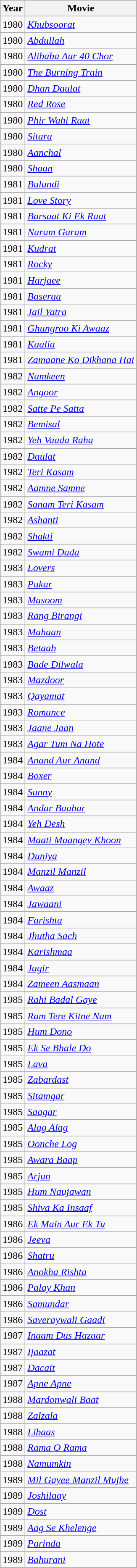<table class="wikitable sortable">
<tr>
<th>Year</th>
<th>Movie</th>
</tr>
<tr>
<td>1980</td>
<td><em><a href='#'>Khubsoorat</a></em></td>
</tr>
<tr>
<td>1980</td>
<td><em><a href='#'>Abdullah</a></em></td>
</tr>
<tr>
<td>1980</td>
<td><em><a href='#'>Alibaba Aur 40 Chor</a></em></td>
</tr>
<tr>
<td>1980</td>
<td><em><a href='#'>The Burning Train</a></em></td>
</tr>
<tr>
<td>1980</td>
<td><em><a href='#'>Dhan Daulat</a></em></td>
</tr>
<tr>
<td>1980</td>
<td><em><a href='#'>Red Rose</a></em></td>
</tr>
<tr>
<td>1980</td>
<td><em><a href='#'>Phir Wahi Raat</a></em></td>
</tr>
<tr>
<td>1980</td>
<td><em><a href='#'>Sitara</a></em></td>
</tr>
<tr>
<td>1980</td>
<td><em><a href='#'>Aanchal</a></em></td>
</tr>
<tr>
<td>1980</td>
<td><em><a href='#'>Shaan</a></em></td>
</tr>
<tr>
<td>1981</td>
<td><em><a href='#'>Bulundi</a></em></td>
</tr>
<tr>
<td>1981</td>
<td><em><a href='#'>Love Story</a></em></td>
</tr>
<tr>
<td>1981</td>
<td><em><a href='#'>Barsaat Ki Ek Raat</a></em></td>
</tr>
<tr>
<td>1981</td>
<td><em><a href='#'>Naram Garam</a></em></td>
</tr>
<tr>
<td>1981</td>
<td><em><a href='#'>Kudrat</a></em></td>
</tr>
<tr>
<td>1981</td>
<td><em><a href='#'>Rocky</a></em></td>
</tr>
<tr>
<td>1981</td>
<td><em><a href='#'>Harjaee</a></em></td>
</tr>
<tr>
<td>1981</td>
<td><em><a href='#'>Baseraa</a></em></td>
</tr>
<tr>
<td>1981</td>
<td><em><a href='#'>Jail Yatra</a></em></td>
</tr>
<tr>
<td>1981</td>
<td><em><a href='#'>Ghungroo Ki Awaaz</a></em></td>
</tr>
<tr>
<td>1981</td>
<td><em><a href='#'>Kaalia</a></em></td>
</tr>
<tr>
<td>1981</td>
<td><em><a href='#'>Zamaane Ko Dikhana Hai</a></em></td>
</tr>
<tr>
<td>1982</td>
<td><em><a href='#'>Namkeen</a></em></td>
</tr>
<tr>
<td>1982</td>
<td><em><a href='#'>Angoor</a></em></td>
</tr>
<tr>
<td>1982</td>
<td><em><a href='#'>Satte Pe Satta</a></em></td>
</tr>
<tr>
<td>1982</td>
<td><em><a href='#'>Bemisal</a></em></td>
</tr>
<tr>
<td>1982</td>
<td><em><a href='#'>Yeh Vaada Raha</a></em></td>
</tr>
<tr>
<td>1982</td>
<td><em><a href='#'>Daulat</a></em></td>
</tr>
<tr>
<td>1982</td>
<td><em><a href='#'>Teri Kasam</a></em></td>
</tr>
<tr>
<td>1982</td>
<td><em><a href='#'>Aamne Samne</a></em></td>
</tr>
<tr>
<td>1982</td>
<td><em><a href='#'>Sanam Teri Kasam</a></em></td>
</tr>
<tr>
<td>1982</td>
<td><em><a href='#'>Ashanti</a></em></td>
</tr>
<tr>
<td>1982</td>
<td><em><a href='#'>Shakti</a></em></td>
</tr>
<tr>
<td>1982</td>
<td><em><a href='#'>Swami Dada</a></em></td>
</tr>
<tr>
<td>1983</td>
<td><em><a href='#'>Lovers</a></em></td>
</tr>
<tr>
<td>1983</td>
<td><em><a href='#'>Pukar</a></em></td>
</tr>
<tr>
<td>1983</td>
<td><em><a href='#'>Masoom</a></em></td>
</tr>
<tr>
<td>1983</td>
<td><em><a href='#'>Rang Birangi</a></em></td>
</tr>
<tr>
<td>1983</td>
<td><em><a href='#'>Mahaan</a></em></td>
</tr>
<tr>
<td>1983</td>
<td><em><a href='#'>Betaab</a></em></td>
</tr>
<tr>
<td>1983</td>
<td><em><a href='#'>Bade Dilwala</a></em></td>
</tr>
<tr>
<td>1983</td>
<td><em><a href='#'>Mazdoor</a></em></td>
</tr>
<tr>
<td>1983</td>
<td><em><a href='#'>Qayamat</a></em></td>
</tr>
<tr>
<td>1983</td>
<td><em><a href='#'>Romance</a></em></td>
</tr>
<tr>
<td>1983</td>
<td><em><a href='#'>Jaane Jaan</a></em></td>
</tr>
<tr>
<td>1983</td>
<td><em><a href='#'>Agar Tum Na Hote</a></em></td>
</tr>
<tr>
<td>1984</td>
<td><em><a href='#'>Anand Aur Anand</a></em></td>
</tr>
<tr>
<td>1984</td>
<td><em><a href='#'>Boxer</a></em></td>
</tr>
<tr>
<td>1984</td>
<td><em><a href='#'>Sunny</a></em></td>
</tr>
<tr>
<td>1984</td>
<td><em><a href='#'>Andar Baahar</a></em></td>
</tr>
<tr>
<td>1984</td>
<td><em><a href='#'>Yeh Desh</a></em></td>
</tr>
<tr>
<td>1984</td>
<td><em><a href='#'>Maati Maangey Khoon</a></em></td>
</tr>
<tr>
<td>1984</td>
<td><em><a href='#'>Duniya</a></em></td>
</tr>
<tr>
<td>1984</td>
<td><em><a href='#'>Manzil Manzil</a></em></td>
</tr>
<tr>
<td>1984</td>
<td><em><a href='#'>Awaaz</a></em></td>
</tr>
<tr>
<td>1984</td>
<td><em><a href='#'>Jawaani</a></em></td>
</tr>
<tr>
<td>1984</td>
<td><em><a href='#'>Farishta</a></em></td>
</tr>
<tr>
<td>1984</td>
<td><em><a href='#'>Jhutha Sach</a></em></td>
</tr>
<tr>
<td>1984</td>
<td><em><a href='#'>Karishmaa</a></em></td>
</tr>
<tr>
<td>1984</td>
<td><em><a href='#'>Jagir</a></em></td>
</tr>
<tr>
<td>1984</td>
<td><em><a href='#'>Zameen Aasmaan</a></em></td>
</tr>
<tr>
<td>1985</td>
<td><em><a href='#'>Rahi Badal Gaye</a></em></td>
</tr>
<tr>
<td>1985</td>
<td><em><a href='#'>Ram Tere Kitne Nam</a></em></td>
</tr>
<tr>
<td>1985</td>
<td><em><a href='#'>Hum Dono</a></em></td>
</tr>
<tr>
<td>1985</td>
<td><em><a href='#'>Ek Se Bhale Do</a></em></td>
</tr>
<tr>
<td>1985</td>
<td><em><a href='#'>Lava</a></em></td>
</tr>
<tr>
<td>1985</td>
<td><em><a href='#'>Zabardast</a></em></td>
</tr>
<tr>
<td>1985</td>
<td><em><a href='#'>Sitamgar</a></em></td>
</tr>
<tr>
<td>1985</td>
<td><em><a href='#'>Saagar</a></em></td>
</tr>
<tr>
<td>1985</td>
<td><em><a href='#'>Alag Alag</a></em></td>
</tr>
<tr>
<td>1985</td>
<td><em><a href='#'>Oonche Log</a></em></td>
</tr>
<tr>
<td>1985</td>
<td><em><a href='#'>Awara Baap</a></em></td>
</tr>
<tr>
<td>1985</td>
<td><em><a href='#'>Arjun</a></em></td>
</tr>
<tr>
<td>1985</td>
<td><em><a href='#'>Hum Naujawan</a></em></td>
</tr>
<tr>
<td>1985</td>
<td><em><a href='#'>Shiva Ka Insaaf</a></em></td>
</tr>
<tr>
<td>1986</td>
<td><em><a href='#'>Ek Main Aur Ek Tu</a></em></td>
</tr>
<tr>
<td>1986</td>
<td><em><a href='#'>Jeeva</a></em></td>
</tr>
<tr>
<td>1986</td>
<td><em><a href='#'>Shatru</a></em></td>
</tr>
<tr>
<td>1986</td>
<td><em><a href='#'>Anokha Rishta</a></em></td>
</tr>
<tr>
<td>1986</td>
<td><em><a href='#'>Palay Khan</a></em></td>
</tr>
<tr>
<td>1986</td>
<td><em><a href='#'>Samundar</a></em></td>
</tr>
<tr>
<td>1986</td>
<td><em><a href='#'>Saveraywali Gaadi</a></em></td>
</tr>
<tr>
<td>1987</td>
<td><em><a href='#'>Inaam Dus Hazaar</a></em></td>
</tr>
<tr>
<td>1987</td>
<td><em><a href='#'>Ijaazat</a></em></td>
</tr>
<tr>
<td>1987</td>
<td><em><a href='#'>Dacait</a></em></td>
</tr>
<tr>
<td>1987</td>
<td><em><a href='#'>Apne Apne</a></em></td>
</tr>
<tr>
<td>1988</td>
<td><em><a href='#'>Mardonwali Baat</a></em></td>
</tr>
<tr>
<td>1988</td>
<td><em><a href='#'>Zalzala</a></em></td>
</tr>
<tr>
<td>1988</td>
<td><em><a href='#'>Libaas</a></em></td>
</tr>
<tr>
<td>1988</td>
<td><em><a href='#'>Rama O Rama</a></em></td>
</tr>
<tr>
<td>1988</td>
<td><em><a href='#'>Namumkin</a></em></td>
</tr>
<tr>
<td>1989</td>
<td><em><a href='#'>Mil Gayee Manzil Mujhe</a></em></td>
</tr>
<tr>
<td>1989</td>
<td><em><a href='#'>Joshilaay</a></em></td>
</tr>
<tr>
<td>1989</td>
<td><em><a href='#'>Dost</a></em></td>
</tr>
<tr>
<td>1989</td>
<td><em><a href='#'>Aag Se Khelenge</a></em></td>
</tr>
<tr>
<td>1989</td>
<td><em><a href='#'>Parinda</a></em></td>
</tr>
<tr>
<td>1989</td>
<td><em><a href='#'>Bahurani</a></em></td>
</tr>
<tr>
</tr>
</table>
